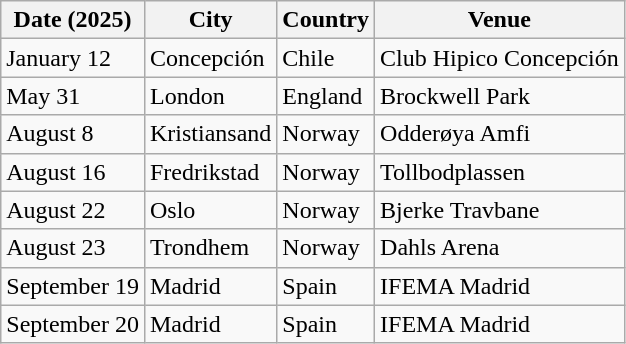<table class="wikitable">
<tr>
<th>Date (2025)</th>
<th>City</th>
<th>Country</th>
<th>Venue</th>
</tr>
<tr>
<td>January 12</td>
<td>Concepción</td>
<td>Chile</td>
<td>Club Hipico Concepción</td>
</tr>
<tr>
<td>May 31</td>
<td>London</td>
<td>England</td>
<td>Brockwell Park</td>
</tr>
<tr>
<td>August 8</td>
<td>Kristiansand</td>
<td>Norway</td>
<td>Odderøya Amfi</td>
</tr>
<tr>
<td>August 16</td>
<td>Fredrikstad</td>
<td>Norway</td>
<td>Tollbodplassen</td>
</tr>
<tr>
<td>August 22</td>
<td>Oslo</td>
<td>Norway</td>
<td>Bjerke Travbane</td>
</tr>
<tr>
<td>August 23</td>
<td>Trondhem</td>
<td>Norway</td>
<td>Dahls Arena</td>
</tr>
<tr>
<td>September 19</td>
<td>Madrid</td>
<td>Spain</td>
<td>IFEMA Madrid</td>
</tr>
<tr>
<td>September 20</td>
<td>Madrid</td>
<td>Spain</td>
<td>IFEMA Madrid</td>
</tr>
</table>
